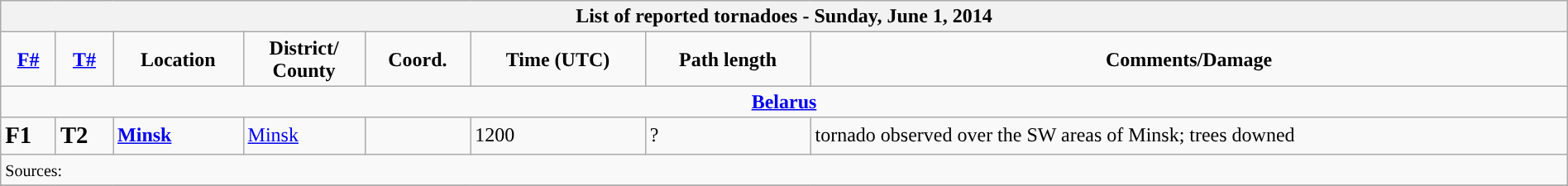<table class="wikitable collapsible" width="100%">
<tr>
<th colspan="8">List of reported tornadoes - Sunday, June 1, 2014</th>
</tr>
<tr>
<td style="text-align: center;"><strong><a href='#'>F#</a></strong></td>
<td style="text-align: center;"><strong><a href='#'>T#</a></strong></td>
<td style="text-align: center;"><strong>Location</strong></td>
<td style="text-align: center;"><strong>District/<br>County</strong></td>
<td style="text-align: center;"><strong>Coord.</strong></td>
<td style="text-align: center;"><strong>Time (UTC)</strong></td>
<td style="text-align: center;"><strong>Path length</strong></td>
<td style="text-align: center;"><strong>Comments/Damage</strong></td>
</tr>
<tr>
<td colspan="8" align=center><strong><a href='#'>Belarus</a></strong></td>
</tr>
<tr>
<td><big><strong>F1</strong></big></td>
<td><big><strong>T2</strong></big></td>
<td><strong><a href='#'>Minsk</a></strong></td>
<td><a href='#'>Minsk</a></td>
<td></td>
<td>1200</td>
<td>?</td>
<td>tornado observed over the SW areas of Minsk; trees downed</td>
</tr>
<tr>
<td colspan="8"><small>Sources:</small></td>
</tr>
<tr>
</tr>
</table>
